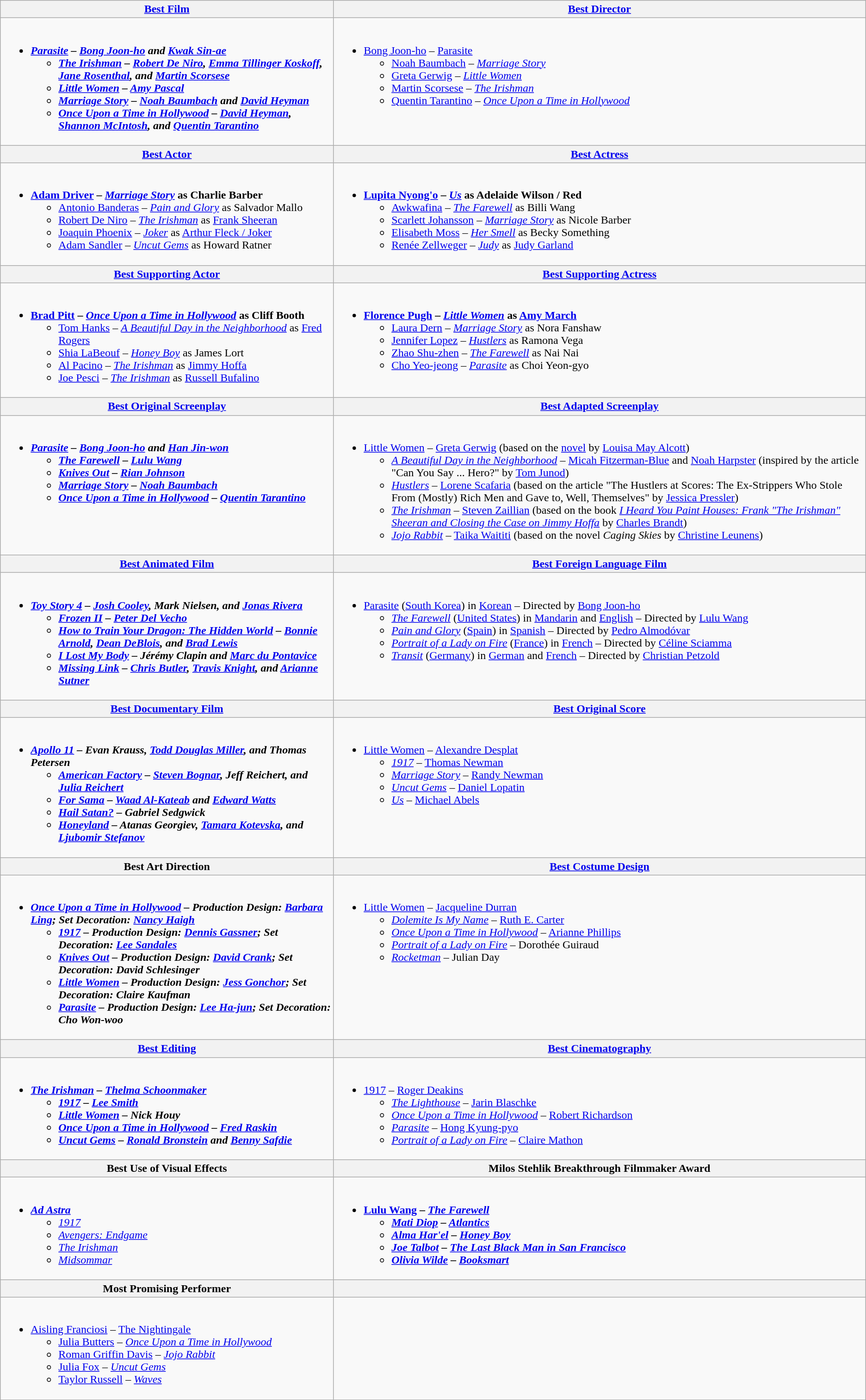<table class="wikitable">
<tr>
<th><a href='#'>Best Film</a></th>
<th><a href='#'>Best Director</a></th>
</tr>
<tr>
<td valign="top"><br><ul><li><strong><em><a href='#'>Parasite</a><em> – <a href='#'>Bong Joon-ho</a> and <a href='#'>Kwak Sin-ae</a><strong><ul><li></em><a href='#'>The Irishman</a><em> – <a href='#'>Robert De Niro</a>, <a href='#'>Emma Tillinger Koskoff</a>, <a href='#'>Jane Rosenthal</a>, and <a href='#'>Martin Scorsese</a></li><li></em><a href='#'>Little Women</a><em> – <a href='#'>Amy Pascal</a></li><li></em><a href='#'>Marriage Story</a><em> – <a href='#'>Noah Baumbach</a> and <a href='#'>David Heyman</a></li><li></em><a href='#'>Once Upon a Time in Hollywood</a><em> – <a href='#'>David Heyman</a>, <a href='#'>Shannon McIntosh</a>, and <a href='#'>Quentin Tarantino</a></li></ul></li></ul></td>
<td valign="top"><br><ul><li></strong><a href='#'>Bong Joon-ho</a> – </em><a href='#'>Parasite</a></em></strong><ul><li><a href='#'>Noah Baumbach</a> – <em><a href='#'>Marriage Story</a></em></li><li><a href='#'>Greta Gerwig</a> – <em><a href='#'>Little Women</a></em></li><li><a href='#'>Martin Scorsese</a> – <em><a href='#'>The Irishman</a></em></li><li><a href='#'>Quentin Tarantino</a> – <em><a href='#'>Once Upon a Time in Hollywood</a></em></li></ul></li></ul></td>
</tr>
<tr>
<th><a href='#'>Best Actor</a></th>
<th><a href='#'>Best Actress</a></th>
</tr>
<tr>
<td valign="top"><br><ul><li><strong><a href='#'>Adam Driver</a> – <em><a href='#'>Marriage Story</a></em> as Charlie Barber</strong><ul><li><a href='#'>Antonio Banderas</a> – <em><a href='#'>Pain and Glory</a></em> as Salvador Mallo</li><li><a href='#'>Robert De Niro</a> – <em><a href='#'>The Irishman</a></em> as <a href='#'>Frank Sheeran</a></li><li><a href='#'>Joaquin Phoenix</a> – <em><a href='#'>Joker</a></em> as <a href='#'>Arthur Fleck / Joker</a></li><li><a href='#'>Adam Sandler</a> – <em><a href='#'>Uncut Gems</a></em> as Howard Ratner</li></ul></li></ul></td>
<td valign="top"><br><ul><li><strong><a href='#'>Lupita Nyong'o</a> – <em><a href='#'>Us</a></em> as Adelaide Wilson / Red</strong><ul><li><a href='#'>Awkwafina</a> – <em><a href='#'>The Farewell</a></em> as Billi Wang</li><li><a href='#'>Scarlett Johansson</a> – <em><a href='#'>Marriage Story</a></em> as Nicole Barber</li><li><a href='#'>Elisabeth Moss</a> – <em><a href='#'>Her Smell</a></em> as Becky Something</li><li><a href='#'>Renée Zellweger</a> – <em><a href='#'>Judy</a></em> as <a href='#'>Judy Garland</a></li></ul></li></ul></td>
</tr>
<tr>
<th><a href='#'>Best Supporting Actor</a></th>
<th><a href='#'>Best Supporting Actress</a></th>
</tr>
<tr>
<td valign="top"><br><ul><li><strong><a href='#'>Brad Pitt</a> – <em><a href='#'>Once Upon a Time in Hollywood</a></em> as Cliff Booth</strong><ul><li><a href='#'>Tom Hanks</a> – <em><a href='#'>A Beautiful Day in the Neighborhood</a></em> as <a href='#'>Fred Rogers</a></li><li><a href='#'>Shia LaBeouf</a> – <em><a href='#'>Honey Boy</a></em> as James Lort</li><li><a href='#'>Al Pacino</a> – <em><a href='#'>The Irishman</a></em> as <a href='#'>Jimmy Hoffa</a></li><li><a href='#'>Joe Pesci</a> – <em><a href='#'>The Irishman</a></em> as <a href='#'>Russell Bufalino</a></li></ul></li></ul></td>
<td valign="top"><br><ul><li><strong><a href='#'>Florence Pugh</a> – <em><a href='#'>Little Women</a></em> as <a href='#'>Amy March</a></strong><ul><li><a href='#'>Laura Dern</a> – <em><a href='#'>Marriage Story</a></em> as Nora Fanshaw</li><li><a href='#'>Jennifer Lopez</a> – <em><a href='#'>Hustlers</a></em> as Ramona Vega</li><li><a href='#'>Zhao Shu-zhen</a> – <em><a href='#'>The Farewell</a></em> as Nai Nai</li><li><a href='#'>Cho Yeo-jeong</a> – <em><a href='#'>Parasite</a></em> as Choi Yeon-gyo</li></ul></li></ul></td>
</tr>
<tr>
<th><a href='#'>Best Original Screenplay</a></th>
<th><a href='#'>Best Adapted Screenplay</a></th>
</tr>
<tr>
<td valign="top"><br><ul><li><strong><em><a href='#'>Parasite</a><em> – <a href='#'>Bong Joon-ho</a> and <a href='#'>Han Jin-won</a><strong><ul><li></em><a href='#'>The Farewell</a><em> – <a href='#'>Lulu Wang</a></li><li></em><a href='#'>Knives Out</a><em> – <a href='#'>Rian Johnson</a></li><li></em><a href='#'>Marriage Story</a><em> – <a href='#'>Noah Baumbach</a></li><li></em><a href='#'>Once Upon a Time in Hollywood</a><em> – <a href='#'>Quentin Tarantino</a></li></ul></li></ul></td>
<td valign="top"><br><ul><li></em></strong><a href='#'>Little Women</a></em> – <a href='#'>Greta Gerwig</a> (based on the <a href='#'>novel</a> by <a href='#'>Louisa May Alcott</a>)</strong><ul><li><em><a href='#'>A Beautiful Day in the Neighborhood</a></em> – <a href='#'>Micah Fitzerman-Blue</a> and <a href='#'>Noah Harpster</a> (inspired by the article "Can You Say ... Hero?" by <a href='#'>Tom Junod</a>)</li><li><em><a href='#'>Hustlers</a></em> – <a href='#'>Lorene Scafaria</a> (based on the article "The Hustlers at Scores: The Ex-Strippers Who Stole From (Mostly) Rich Men and Gave to, Well, Themselves" by <a href='#'>Jessica Pressler</a>)</li><li><em><a href='#'>The Irishman</a></em> – <a href='#'>Steven Zaillian</a> (based on the book <em><a href='#'>I Heard You Paint Houses: Frank "The Irishman" Sheeran and Closing the Case on Jimmy Hoffa</a></em> by <a href='#'>Charles Brandt</a>)</li><li><em><a href='#'>Jojo Rabbit</a></em> – <a href='#'>Taika Waititi</a> (based on the novel <em>Caging Skies</em> by <a href='#'>Christine Leunens</a>)</li></ul></li></ul></td>
</tr>
<tr>
<th><a href='#'>Best Animated Film</a></th>
<th><a href='#'>Best Foreign Language Film</a></th>
</tr>
<tr>
<td valign="top"><br><ul><li><strong><em><a href='#'>Toy Story 4</a><em> – <a href='#'>Josh Cooley</a>, Mark Nielsen, and <a href='#'>Jonas Rivera</a><strong><ul><li></em><a href='#'>Frozen II</a><em> – <a href='#'>Peter Del Vecho</a></li><li></em><a href='#'>How to Train Your Dragon: The Hidden World</a><em> – <a href='#'>Bonnie Arnold</a>, <a href='#'>Dean DeBlois</a>, and <a href='#'>Brad Lewis</a></li><li></em><a href='#'>I Lost My Body</a><em> – Jérémy Clapin and <a href='#'>Marc du Pontavice</a></li><li></em><a href='#'>Missing Link</a><em> – <a href='#'>Chris Butler</a>, <a href='#'>Travis Knight</a>, and <a href='#'>Arianne Sutner</a></li></ul></li></ul></td>
<td valign="top"><br><ul><li></em></strong><a href='#'>Parasite</a></em> (<a href='#'>South Korea</a>) in <a href='#'>Korean</a> – Directed by <a href='#'>Bong Joon-ho</a></strong><ul><li><em><a href='#'>The Farewell</a></em> (<a href='#'>United States</a>) in <a href='#'>Mandarin</a> and <a href='#'>English</a> – Directed by <a href='#'>Lulu Wang</a></li><li><em><a href='#'>Pain and Glory</a></em> (<a href='#'>Spain</a>) in <a href='#'>Spanish</a> – Directed by <a href='#'>Pedro Almodóvar</a></li><li><em><a href='#'>Portrait of a Lady on Fire</a></em> (<a href='#'>France</a>) in <a href='#'>French</a> – Directed by <a href='#'>Céline Sciamma</a></li><li><em><a href='#'>Transit</a></em> (<a href='#'>Germany</a>) in <a href='#'>German</a> and <a href='#'>French</a> – Directed by <a href='#'>Christian Petzold</a></li></ul></li></ul></td>
</tr>
<tr>
<th><a href='#'>Best Documentary Film</a></th>
<th><a href='#'>Best Original Score</a></th>
</tr>
<tr>
<td valign="top"><br><ul><li><strong><em><a href='#'>Apollo 11</a><em> – Evan Krauss, <a href='#'>Todd Douglas Miller</a>, and Thomas Petersen<strong><ul><li></em><a href='#'>American Factory</a><em> – <a href='#'>Steven Bognar</a>, Jeff Reichert, and <a href='#'>Julia Reichert</a></li><li></em><a href='#'>For Sama</a><em> – <a href='#'>Waad Al-Kateab</a> and <a href='#'>Edward Watts</a></li><li></em><a href='#'>Hail Satan?</a><em> – Gabriel Sedgwick</li><li></em><a href='#'>Honeyland</a><em> – Atanas Georgiev, <a href='#'>Tamara Kotevska</a>, and <a href='#'>Ljubomir Stefanov</a></li></ul></li></ul></td>
<td valign="top"><br><ul><li></em></strong><a href='#'>Little Women</a></em> – <a href='#'>Alexandre Desplat</a></strong><ul><li><em><a href='#'>1917</a></em> – <a href='#'>Thomas Newman</a></li><li><em><a href='#'>Marriage Story</a></em> – <a href='#'>Randy Newman</a></li><li><em><a href='#'>Uncut Gems</a></em> – <a href='#'>Daniel Lopatin</a></li><li><em><a href='#'>Us</a></em> – <a href='#'>Michael Abels</a></li></ul></li></ul></td>
</tr>
<tr>
<th>Best Art Direction</th>
<th><a href='#'>Best Costume Design</a></th>
</tr>
<tr>
<td valign="top"><br><ul><li><strong><em><a href='#'>Once Upon a Time in Hollywood</a><em> – Production Design: <a href='#'>Barbara Ling</a>; Set Decoration: <a href='#'>Nancy Haigh</a><strong><ul><li></em><a href='#'>1917</a><em> – Production Design: <a href='#'>Dennis Gassner</a>; Set Decoration: <a href='#'>Lee Sandales</a></li><li></em><a href='#'>Knives Out</a><em> – Production Design: <a href='#'>David Crank</a>; Set Decoration: David Schlesinger</li><li></em><a href='#'>Little Women</a><em> – Production Design: <a href='#'>Jess Gonchor</a>; Set Decoration: Claire Kaufman</li><li></em><a href='#'>Parasite</a><em> – Production Design: <a href='#'>Lee Ha-jun</a>; Set Decoration: Cho Won-woo</li></ul></li></ul></td>
<td valign="top"><br><ul><li></em></strong><a href='#'>Little Women</a></em> – <a href='#'>Jacqueline Durran</a></strong><ul><li><em><a href='#'>Dolemite Is My Name</a></em> – <a href='#'>Ruth E. Carter</a></li><li><em><a href='#'>Once Upon a Time in Hollywood</a></em> – <a href='#'>Arianne Phillips</a></li><li><em><a href='#'>Portrait of a Lady on Fire</a></em> – Dorothée Guiraud</li><li><em><a href='#'>Rocketman</a></em> – Julian Day</li></ul></li></ul></td>
</tr>
<tr>
<th><a href='#'>Best Editing</a></th>
<th><a href='#'>Best Cinematography</a></th>
</tr>
<tr>
<td valign="top"><br><ul><li><strong><em><a href='#'>The Irishman</a><em> – <a href='#'>Thelma Schoonmaker</a><strong><ul><li></em><a href='#'>1917</a><em> – <a href='#'>Lee Smith</a></li><li></em><a href='#'>Little Women</a><em> – Nick Houy</li><li></em><a href='#'>Once Upon a Time in Hollywood</a><em> – <a href='#'>Fred Raskin</a></li><li></em><a href='#'>Uncut Gems</a><em> – <a href='#'>Ronald Bronstein</a> and <a href='#'>Benny Safdie</a></li></ul></li></ul></td>
<td valign="top"><br><ul><li></em></strong><a href='#'>1917</a></em> – <a href='#'>Roger Deakins</a></strong><ul><li><em><a href='#'>The Lighthouse</a></em> – <a href='#'>Jarin Blaschke</a></li><li><em><a href='#'>Once Upon a Time in Hollywood</a></em> – <a href='#'>Robert Richardson</a></li><li><em><a href='#'>Parasite</a></em> – <a href='#'>Hong Kyung-pyo</a></li><li><em><a href='#'>Portrait of a Lady on Fire</a></em> – <a href='#'>Claire Mathon</a></li></ul></li></ul></td>
</tr>
<tr>
<th>Best Use of Visual Effects</th>
<th>Milos Stehlik Breakthrough Filmmaker Award</th>
</tr>
<tr>
<td valign="top"><br><ul><li><strong><em><a href='#'>Ad Astra</a></em></strong><ul><li><em><a href='#'>1917</a></em></li><li><em><a href='#'>Avengers: Endgame</a></em></li><li><em><a href='#'>The Irishman</a></em></li><li><em><a href='#'>Midsommar</a></em></li></ul></li></ul></td>
<td valign="top"><br><ul><li><strong><a href='#'>Lulu Wang</a> – <em><a href='#'>The Farewell</a><strong><em><ul><li><a href='#'>Mati Diop</a> – </em><a href='#'>Atlantics</a><em></li><li><a href='#'>Alma Har'el</a> – </em><a href='#'>Honey Boy</a><em></li><li><a href='#'>Joe Talbot</a> – </em><a href='#'>The Last Black Man in San Francisco</a><em></li><li><a href='#'>Olivia Wilde</a> – </em><a href='#'>Booksmart</a><em></li></ul></li></ul></td>
</tr>
<tr>
<th>Most Promising Performer</th>
<th></th>
</tr>
<tr>
<td valign="top"><br><ul><li></strong><a href='#'>Aisling Franciosi</a> – </em><a href='#'>The Nightingale</a></em></strong><ul><li><a href='#'>Julia Butters</a> – <em><a href='#'>Once Upon a Time in Hollywood</a></em></li><li><a href='#'>Roman Griffin Davis</a> – <em><a href='#'>Jojo Rabbit</a></em></li><li><a href='#'>Julia Fox</a> – <em><a href='#'>Uncut Gems</a></em></li><li><a href='#'>Taylor Russell</a> – <em><a href='#'>Waves</a></em></li></ul></li></ul></td>
<td valign="top"></td>
</tr>
</table>
